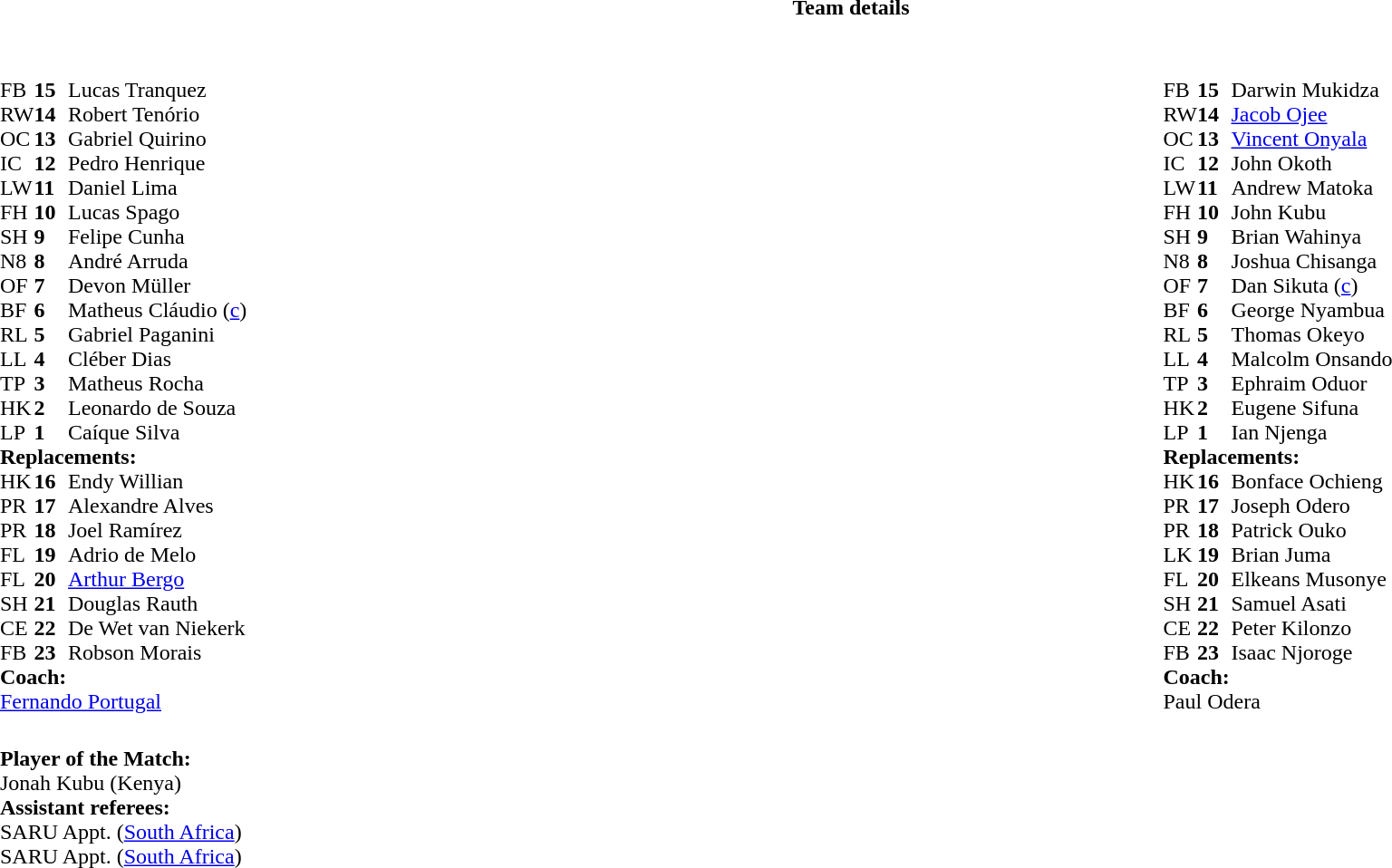<table border="0" style="width:100%;" class="collapsible collapsed">
<tr>
<th>Team details</th>
</tr>
<tr>
<td><br><table style="width:100%">
<tr>
<td style="vertical-align:top;width:50%"><br><table cellspacing="0" cellpadding="0">
<tr>
<th width="25"></th>
<th width="25"></th>
</tr>
<tr>
<td>FB</td>
<td><strong>15</strong></td>
<td>Lucas Tranquez</td>
</tr>
<tr>
<td>RW</td>
<td><strong>14</strong></td>
<td>Robert Tenório</td>
<td></td>
<td></td>
</tr>
<tr>
<td>OC</td>
<td><strong>13</strong></td>
<td>Gabriel Quirino</td>
</tr>
<tr>
<td>IC</td>
<td><strong>12</strong></td>
<td>Pedro Henrique</td>
<td></td>
<td></td>
</tr>
<tr>
<td>LW</td>
<td><strong>11</strong></td>
<td>Daniel Lima</td>
</tr>
<tr>
<td>FH</td>
<td><strong>10</strong></td>
<td>Lucas Spago</td>
</tr>
<tr>
<td>SH</td>
<td><strong>9</strong></td>
<td>Felipe Cunha</td>
<td></td>
<td></td>
</tr>
<tr>
<td>N8</td>
<td><strong>8</strong></td>
<td>André Arruda</td>
</tr>
<tr>
<td>OF</td>
<td><strong>7</strong></td>
<td>Devon Müller</td>
</tr>
<tr>
<td>BF</td>
<td><strong>6</strong></td>
<td>Matheus Cláudio (<a href='#'>c</a>)</td>
<td></td>
<td></td>
</tr>
<tr>
<td>RL</td>
<td><strong>5</strong></td>
<td>Gabriel Paganini</td>
<td></td>
<td></td>
</tr>
<tr>
<td>LL</td>
<td><strong>4</strong></td>
<td>Cléber Dias</td>
</tr>
<tr>
<td>TP</td>
<td><strong>3</strong></td>
<td>Matheus Rocha</td>
<td></td>
<td></td>
</tr>
<tr>
<td>HK</td>
<td><strong>2</strong></td>
<td>Leonardo de Souza</td>
<td></td>
<td></td>
<td></td>
</tr>
<tr>
<td>LP</td>
<td><strong>1</strong></td>
<td>Caíque Silva</td>
<td></td>
<td></td>
</tr>
<tr>
<td colspan="3"><strong>Replacements:</strong></td>
</tr>
<tr>
<td>HK</td>
<td><strong>16</strong></td>
<td>Endy Willian</td>
<td></td>
<td></td>
<td></td>
</tr>
<tr>
<td>PR</td>
<td><strong>17</strong></td>
<td>Alexandre Alves</td>
<td></td>
<td></td>
</tr>
<tr>
<td>PR</td>
<td><strong>18</strong></td>
<td>Joel Ramírez</td>
<td></td>
<td></td>
</tr>
<tr>
<td>FL</td>
<td><strong>19</strong></td>
<td>Adrio de Melo</td>
<td></td>
<td></td>
</tr>
<tr>
<td>FL</td>
<td><strong>20</strong></td>
<td><a href='#'>Arthur Bergo</a></td>
<td></td>
<td></td>
</tr>
<tr>
<td>SH</td>
<td><strong>21</strong></td>
<td>Douglas Rauth</td>
<td></td>
<td></td>
</tr>
<tr>
<td>CE</td>
<td><strong>22</strong></td>
<td>De Wet van Niekerk</td>
<td></td>
<td></td>
</tr>
<tr>
<td>FB</td>
<td><strong>23</strong></td>
<td>Robson Morais</td>
<td></td>
<td></td>
</tr>
<tr>
<td colspan="3"><strong>Coach:</strong></td>
</tr>
<tr>
<td colspan="3"> <a href='#'>Fernando Portugal</a></td>
</tr>
</table>
</td>
<td style="vertical-align:top;width:50%"><br><table cellspacing="0" cellpadding="0" style="margin:auto">
<tr>
<th width="25"></th>
<th width="25"></th>
</tr>
<tr>
<td>FB</td>
<td><strong>15</strong></td>
<td>Darwin Mukidza</td>
</tr>
<tr>
<td>RW</td>
<td><strong>14</strong></td>
<td><a href='#'>Jacob Ojee</a></td>
</tr>
<tr>
<td>OC</td>
<td><strong>13</strong></td>
<td><a href='#'>Vincent Onyala</a></td>
</tr>
<tr>
<td>IC</td>
<td><strong>12</strong></td>
<td>John Okoth</td>
</tr>
<tr>
<td>LW</td>
<td><strong>11</strong></td>
<td>Andrew Matoka</td>
</tr>
<tr>
<td>FH</td>
<td><strong>10</strong></td>
<td>John Kubu</td>
</tr>
<tr>
<td>SH</td>
<td><strong>9</strong></td>
<td>Brian Wahinya</td>
<td></td>
<td></td>
</tr>
<tr>
<td>N8</td>
<td><strong>8</strong></td>
<td>Joshua Chisanga</td>
<td></td>
<td></td>
</tr>
<tr>
<td>OF</td>
<td><strong>7</strong></td>
<td>Dan Sikuta (<a href='#'>c</a>)</td>
</tr>
<tr>
<td>BF</td>
<td><strong>6</strong></td>
<td>George Nyambua</td>
<td></td>
<td></td>
</tr>
<tr>
<td>RL</td>
<td><strong>5</strong></td>
<td>Thomas Okeyo</td>
<td></td>
</tr>
<tr>
<td>LL</td>
<td><strong>4</strong></td>
<td>Malcolm Onsando</td>
<td></td>
<td></td>
</tr>
<tr>
<td>TP</td>
<td><strong>3</strong></td>
<td>Ephraim Oduor</td>
</tr>
<tr>
<td>HK</td>
<td><strong>2</strong></td>
<td>Eugene Sifuna</td>
<td></td>
<td></td>
</tr>
<tr>
<td>LP</td>
<td><strong>1</strong></td>
<td>Ian Njenga</td>
<td></td>
<td></td>
</tr>
<tr>
<td colspan=3><strong>Replacements:</strong></td>
</tr>
<tr>
<td>HK</td>
<td><strong>16</strong></td>
<td>Bonface Ochieng</td>
<td></td>
<td></td>
</tr>
<tr>
<td>PR</td>
<td><strong>17</strong></td>
<td>Joseph Odero</td>
<td></td>
<td></td>
</tr>
<tr>
<td>PR</td>
<td><strong>18</strong></td>
<td>Patrick Ouko</td>
<td></td>
<td></td>
</tr>
<tr>
<td>LK</td>
<td><strong>19</strong></td>
<td>Brian Juma</td>
<td></td>
<td></td>
</tr>
<tr>
<td>FL</td>
<td><strong>20</strong></td>
<td>Elkeans Musonye</td>
<td></td>
<td></td>
</tr>
<tr>
<td>SH</td>
<td><strong>21</strong></td>
<td>Samuel Asati</td>
<td></td>
<td></td>
</tr>
<tr>
<td>CE</td>
<td><strong>22</strong></td>
<td>Peter Kilonzo</td>
</tr>
<tr>
<td>FB</td>
<td><strong>23</strong></td>
<td>Isaac Njoroge</td>
</tr>
<tr>
<td colspan=3><strong>Coach:</strong></td>
</tr>
<tr>
<td colspan="4"> Paul Odera</td>
</tr>
</table>
</td>
</tr>
</table>
<table style="width:100%">
<tr>
<td><br><strong>Player of the Match:</strong>
<br>Jonah Kubu (Kenya)<br><strong>Assistant referees:</strong>
<br>SARU Appt. (<a href='#'>South Africa</a>)
<br>SARU Appt. (<a href='#'>South Africa</a>)</td>
</tr>
</table>
</td>
</tr>
</table>
